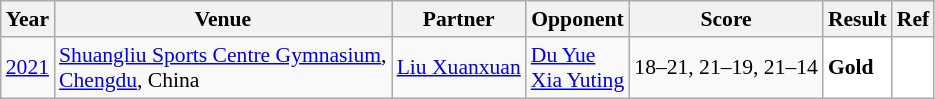<table class="sortable wikitable" style="font-size: 90%;">
<tr>
<th>Year</th>
<th>Venue</th>
<th>Partner</th>
<th>Opponent</th>
<th>Score</th>
<th>Result</th>
<th>Ref</th>
</tr>
<tr>
<td align="center"><a href='#'>2021</a></td>
<td align="left"><a href='#'>Shuangliu Sports Centre Gymnasium</a>,<br><a href='#'>Chengdu</a>, China</td>
<td align="left"> <a href='#'>Liu Xuanxuan</a></td>
<td align="left"> <a href='#'>Du Yue</a><br> <a href='#'>Xia Yuting</a></td>
<td align="left">18–21, 21–19, 21–14</td>
<td style="text-align:left; background:white"> <strong>Gold</strong></td>
<td align="center"; bgcolor="white"></td>
</tr>
</table>
